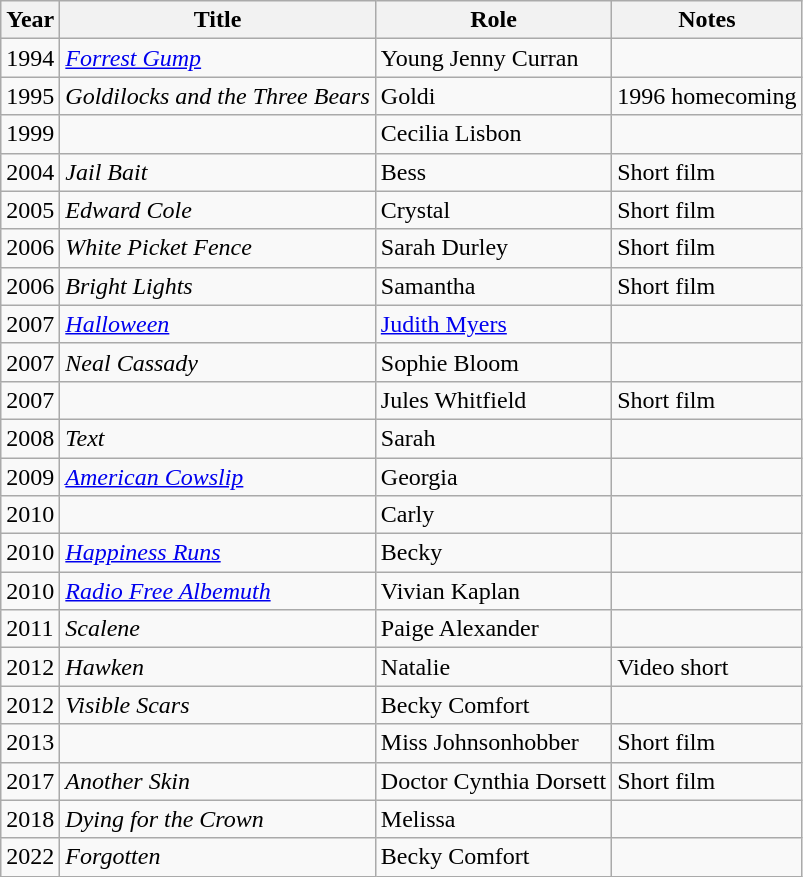<table class="wikitable sortable">
<tr>
<th>Year</th>
<th>Title</th>
<th>Role</th>
<th class="unsortable">Notes</th>
</tr>
<tr>
<td>1994</td>
<td><em><a href='#'>Forrest Gump</a></em></td>
<td>Young Jenny Curran</td>
<td></td>
</tr>
<tr>
<td>1995</td>
<td><em>Goldilocks and the Three Bears</em></td>
<td>Goldi</td>
<td>1996 homecoming</td>
</tr>
<tr>
<td>1999</td>
<td><em></em></td>
<td>Cecilia Lisbon</td>
<td></td>
</tr>
<tr>
<td>2004</td>
<td><em>Jail Bait</em></td>
<td>Bess</td>
<td>Short film</td>
</tr>
<tr>
<td>2005</td>
<td><em>Edward Cole</em></td>
<td>Crystal</td>
<td>Short film</td>
</tr>
<tr>
<td>2006</td>
<td><em>White Picket Fence</em></td>
<td>Sarah Durley</td>
<td>Short film</td>
</tr>
<tr>
<td>2006</td>
<td><em>Bright Lights</em></td>
<td>Samantha</td>
<td>Short film</td>
</tr>
<tr>
<td>2007</td>
<td><em><a href='#'>Halloween</a></em></td>
<td><a href='#'>Judith Myers</a></td>
<td></td>
</tr>
<tr>
<td>2007</td>
<td><em>Neal Cassady</em></td>
<td>Sophie Bloom</td>
<td></td>
</tr>
<tr>
<td>2007</td>
<td><em></em></td>
<td>Jules Whitfield</td>
<td>Short film</td>
</tr>
<tr>
<td>2008</td>
<td><em>Text</em></td>
<td>Sarah</td>
<td></td>
</tr>
<tr>
<td>2009</td>
<td><em><a href='#'>American Cowslip</a></em></td>
<td>Georgia</td>
<td></td>
</tr>
<tr>
<td>2010</td>
<td><em></em></td>
<td>Carly</td>
<td></td>
</tr>
<tr>
<td>2010</td>
<td><em><a href='#'>Happiness Runs</a></em></td>
<td>Becky</td>
<td></td>
</tr>
<tr>
<td>2010</td>
<td><em><a href='#'>Radio Free Albemuth</a></em></td>
<td>Vivian Kaplan</td>
<td></td>
</tr>
<tr>
<td>2011</td>
<td><em>Scalene</em></td>
<td>Paige Alexander</td>
<td></td>
</tr>
<tr>
<td>2012</td>
<td><em>Hawken</em></td>
<td>Natalie</td>
<td>Video short</td>
</tr>
<tr>
<td>2012</td>
<td><em>Visible Scars</em></td>
<td>Becky Comfort</td>
<td></td>
</tr>
<tr>
<td>2013</td>
<td><em></em></td>
<td>Miss Johnsonhobber</td>
<td>Short film</td>
</tr>
<tr>
<td>2017</td>
<td><em>Another Skin</em></td>
<td>Doctor Cynthia Dorsett</td>
<td>Short film</td>
</tr>
<tr>
<td>2018</td>
<td><em>Dying for the Crown</em></td>
<td>Melissa</td>
<td></td>
</tr>
<tr>
<td>2022</td>
<td><em>Forgotten</em></td>
<td>Becky Comfort</td>
<td></td>
</tr>
</table>
